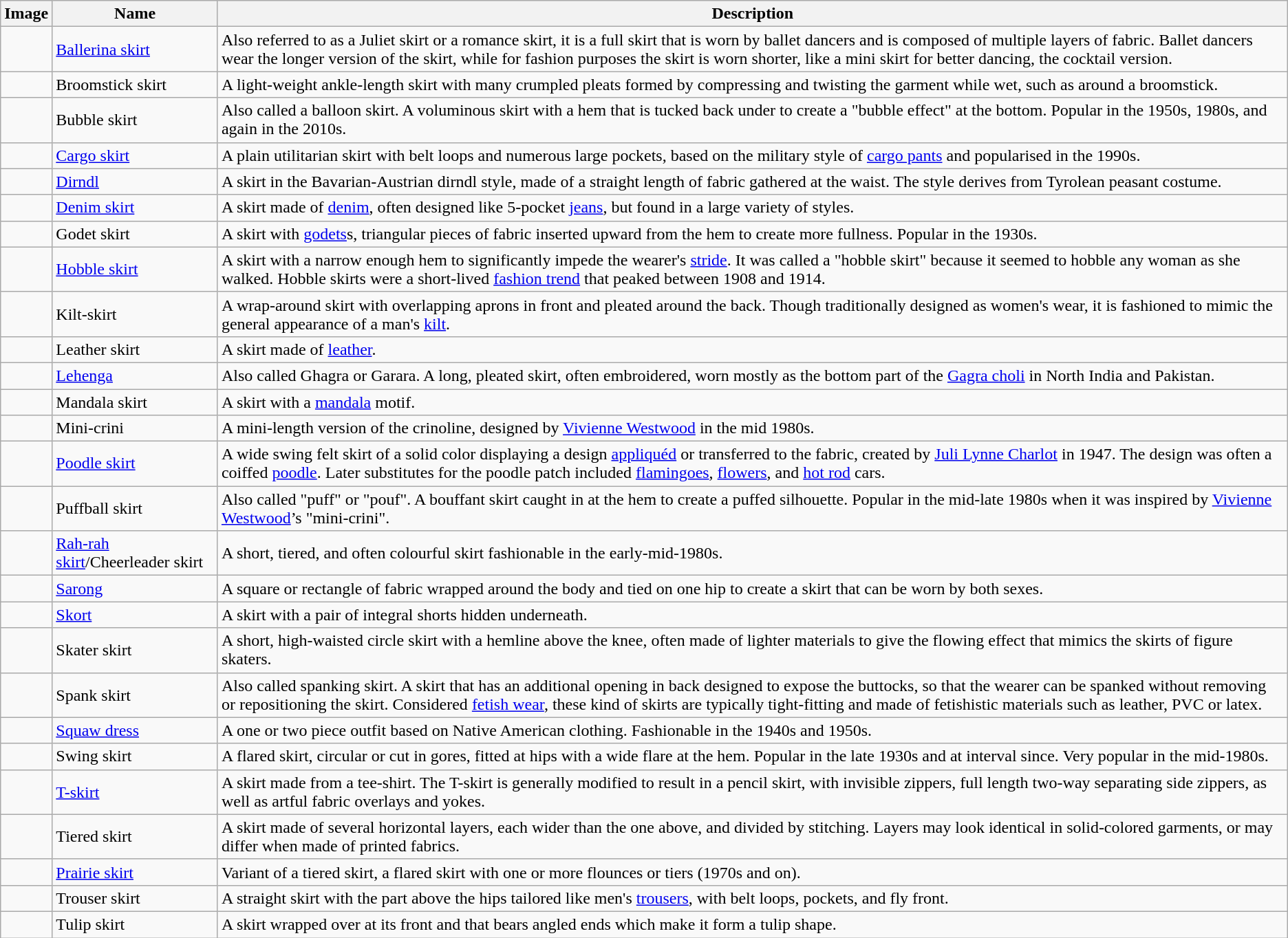<table class="wikitable">
<tr>
<th>Image</th>
<th>Name</th>
<th>Description</th>
</tr>
<tr>
<td></td>
<td><a href='#'>Ballerina skirt</a></td>
<td>Also referred to as a Juliet skirt or a romance skirt, it is a full skirt that is worn by ballet dancers and is composed of multiple layers of fabric. Ballet dancers wear the longer version of the skirt, while for fashion purposes the skirt is worn shorter, like a mini skirt for better dancing, the cocktail version.</td>
</tr>
<tr>
<td></td>
<td>Broomstick skirt</td>
<td>A light-weight ankle-length skirt with many crumpled pleats formed by compressing and twisting the garment while wet, such as around a broomstick.</td>
</tr>
<tr>
<td></td>
<td>Bubble skirt</td>
<td>Also called a balloon skirt. A voluminous skirt with a hem that is tucked back under to create a "bubble effect" at the bottom. Popular in the 1950s, 1980s, and again in the 2010s.</td>
</tr>
<tr>
<td></td>
<td><a href='#'>Cargo skirt</a></td>
<td>A plain utilitarian skirt with belt loops and numerous large pockets, based on the military style of <a href='#'>cargo pants</a> and popularised in the 1990s.</td>
</tr>
<tr>
<td></td>
<td><a href='#'>Dirndl</a></td>
<td>A skirt in the Bavarian-Austrian dirndl style, made of a straight length of fabric gathered at the waist. The style derives from Tyrolean peasant costume.</td>
</tr>
<tr>
<td></td>
<td><a href='#'>Denim skirt</a></td>
<td>A skirt made of <a href='#'>denim</a>, often designed like 5-pocket <a href='#'>jeans</a>, but found in a large variety of styles.</td>
</tr>
<tr>
<td></td>
<td>Godet skirt</td>
<td>A skirt with <a href='#'>godets</a>s, triangular pieces of fabric inserted upward from the hem to create more fullness. Popular in the 1930s.</td>
</tr>
<tr>
<td></td>
<td><a href='#'>Hobble skirt</a></td>
<td>A skirt with a narrow enough hem to significantly impede the wearer's <a href='#'>stride</a>.  It was called a "hobble skirt" because it seemed to hobble any woman as she walked. Hobble skirts were a short-lived <a href='#'>fashion trend</a> that peaked between 1908 and 1914.</td>
</tr>
<tr>
<td></td>
<td>Kilt-skirt</td>
<td>A wrap-around skirt with overlapping aprons in front and pleated around the back. Though traditionally designed as women's wear, it is fashioned to mimic the general appearance of a man's <a href='#'>kilt</a>.</td>
</tr>
<tr>
<td></td>
<td>Leather skirt</td>
<td>A skirt made of <a href='#'>leather</a>.</td>
</tr>
<tr>
<td></td>
<td><a href='#'>Lehenga</a></td>
<td>Also called Ghagra or Garara. A long, pleated skirt, often embroidered, worn mostly as the bottom part of the <a href='#'>Gagra choli</a> in North India and Pakistan.</td>
</tr>
<tr>
<td></td>
<td>Mandala skirt</td>
<td>A skirt with a <a href='#'>mandala</a> motif.</td>
</tr>
<tr>
<td></td>
<td>Mini-crini</td>
<td>A mini-length version of the crinoline, designed by <a href='#'>Vivienne Westwood</a> in the mid 1980s.</td>
</tr>
<tr>
<td></td>
<td><a href='#'>Poodle skirt</a></td>
<td>A wide swing felt skirt of a solid color displaying a design <a href='#'>appliquéd</a> or transferred to the fabric, created by <a href='#'>Juli Lynne Charlot</a> in 1947. The design was often a coiffed <a href='#'>poodle</a>. Later substitutes for the poodle patch included <a href='#'>flamingoes</a>, <a href='#'>flowers</a>, and <a href='#'>hot rod</a> cars.</td>
</tr>
<tr>
<td></td>
<td>Puffball skirt</td>
<td>Also called "puff" or "pouf". A bouffant skirt caught in at the hem to create a puffed silhouette. Popular in the mid-late 1980s when it was inspired by <a href='#'>Vivienne Westwood</a>’s "mini-crini".</td>
</tr>
<tr>
<td></td>
<td><a href='#'>Rah-rah skirt</a>/Cheerleader skirt</td>
<td>A short, tiered, and often colourful skirt fashionable in the early-mid-1980s.</td>
</tr>
<tr>
<td></td>
<td><a href='#'>Sarong</a></td>
<td>A square or rectangle of fabric wrapped around the body and tied on one hip to create a skirt that can be worn by both sexes.</td>
</tr>
<tr>
<td></td>
<td><a href='#'>Skort</a></td>
<td>A skirt with a pair of integral shorts hidden underneath.</td>
</tr>
<tr>
<td></td>
<td>Skater skirt</td>
<td>A short, high-waisted circle skirt with a hemline above the knee, often made of lighter materials to give the flowing effect that mimics the skirts of figure skaters.</td>
</tr>
<tr>
<td></td>
<td>Spank skirt</td>
<td>Also called spanking skirt. A skirt that has an additional opening in back designed to expose the buttocks, so that the wearer can be spanked without removing or repositioning the skirt.  Considered <a href='#'>fetish wear</a>, these kind of skirts are typically tight-fitting and made of fetishistic materials such as leather, PVC or latex.</td>
</tr>
<tr>
<td></td>
<td><a href='#'>Squaw dress</a></td>
<td>A one or two piece outfit based on Native American clothing. Fashionable in the 1940s and 1950s.</td>
</tr>
<tr>
<td></td>
<td>Swing skirt</td>
<td>A flared skirt, circular or cut in gores, fitted at hips with a wide flare at the hem. Popular in the late 1930s and at interval since. Very popular in the mid-1980s.</td>
</tr>
<tr>
<td></td>
<td><a href='#'>T-skirt</a></td>
<td>A skirt made from a tee-shirt. The T-skirt is generally modified to result in a pencil skirt, with invisible zippers, full length two-way separating side zippers, as well as artful fabric overlays and yokes.</td>
</tr>
<tr>
<td></td>
<td>Tiered skirt</td>
<td>A skirt made of several horizontal layers, each wider than the one above, and divided by stitching. Layers may look identical in solid-colored garments, or may differ when made of printed fabrics.</td>
</tr>
<tr>
<td></td>
<td><a href='#'>Prairie skirt</a></td>
<td>Variant of a tiered skirt, a flared skirt with one or more flounces or tiers (1970s and on).</td>
</tr>
<tr>
<td></td>
<td>Trouser skirt</td>
<td>A straight skirt with the part above the hips tailored like men's <a href='#'>trousers</a>, with belt loops, pockets, and fly front.</td>
</tr>
<tr>
<td></td>
<td>Tulip skirt</td>
<td>A skirt wrapped over at its front and that bears angled ends which make it form a tulip shape.</td>
</tr>
</table>
